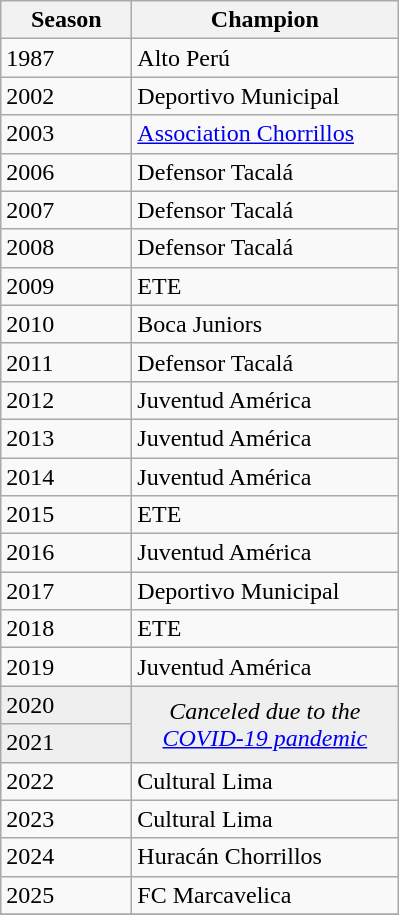<table class="wikitable sortable">
<tr>
<th width=80px>Season</th>
<th width=170px>Champion</th>
</tr>
<tr>
<td>1987</td>
<td>Alto Perú</td>
</tr>
<tr>
<td>2002</td>
<td>Deportivo Municipal</td>
</tr>
<tr>
<td>2003</td>
<td><a href='#'>Association Chorrillos</a></td>
</tr>
<tr>
<td>2006</td>
<td>Defensor Tacalá</td>
</tr>
<tr>
<td>2007</td>
<td>Defensor Tacalá</td>
</tr>
<tr>
<td>2008</td>
<td>Defensor Tacalá</td>
</tr>
<tr>
<td>2009</td>
<td>ETE</td>
</tr>
<tr>
<td>2010</td>
<td>Boca Juniors</td>
</tr>
<tr>
<td>2011</td>
<td>Defensor Tacalá</td>
</tr>
<tr>
<td>2012</td>
<td>Juventud América</td>
</tr>
<tr>
<td>2013</td>
<td>Juventud América</td>
</tr>
<tr>
<td>2014</td>
<td>Juventud América</td>
</tr>
<tr>
<td>2015</td>
<td>ETE</td>
</tr>
<tr>
<td>2016</td>
<td>Juventud América</td>
</tr>
<tr>
<td>2017</td>
<td>Deportivo Municipal</td>
</tr>
<tr>
<td>2018</td>
<td>ETE</td>
</tr>
<tr>
<td>2019</td>
<td>Juventud América</td>
</tr>
<tr bgcolor=#efefef>
<td>2020</td>
<td rowspan=2 colspan="1" align=center><em>Canceled due to the <a href='#'>COVID-19 pandemic</a></em></td>
</tr>
<tr bgcolor=#efefef>
<td>2021</td>
</tr>
<tr>
<td>2022</td>
<td>Cultural Lima</td>
</tr>
<tr>
<td>2023</td>
<td>Cultural Lima</td>
</tr>
<tr>
<td>2024</td>
<td>Huracán Chorrillos</td>
</tr>
<tr>
<td>2025</td>
<td>FC Marcavelica</td>
</tr>
<tr>
</tr>
</table>
